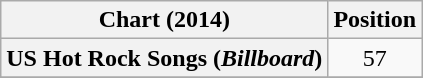<table class="wikitable plainrowheaders sortable">
<tr>
<th>Chart (2014)</th>
<th>Position</th>
</tr>
<tr>
<th scope="row">US Hot Rock Songs (<em>Billboard</em>)</th>
<td style="text-align:center;">57</td>
</tr>
<tr>
</tr>
</table>
